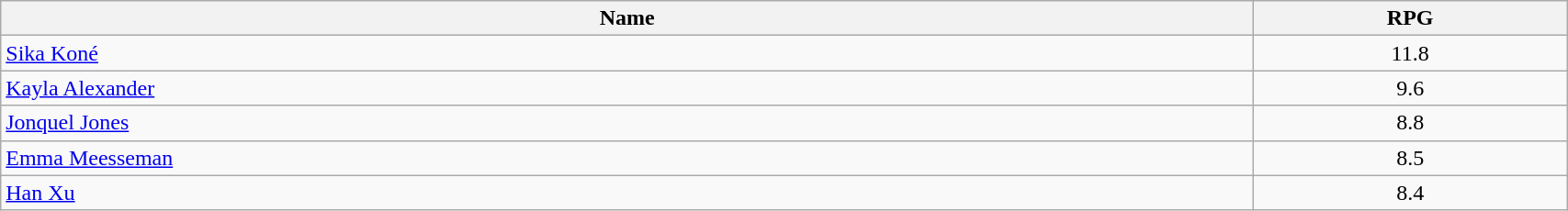<table class=wikitable width="90%">
<tr>
<th width="80%">Name</th>
<th width="20%">RPG</th>
</tr>
<tr>
<td> <a href='#'>Sika Koné</a></td>
<td align=center>11.8</td>
</tr>
<tr>
<td> <a href='#'>Kayla Alexander</a></td>
<td align=center>9.6</td>
</tr>
<tr>
<td> <a href='#'>Jonquel Jones</a></td>
<td align=center>8.8</td>
</tr>
<tr>
<td> <a href='#'>Emma Meesseman</a></td>
<td align=center>8.5</td>
</tr>
<tr>
<td> <a href='#'>Han Xu</a></td>
<td align=center>8.4</td>
</tr>
</table>
